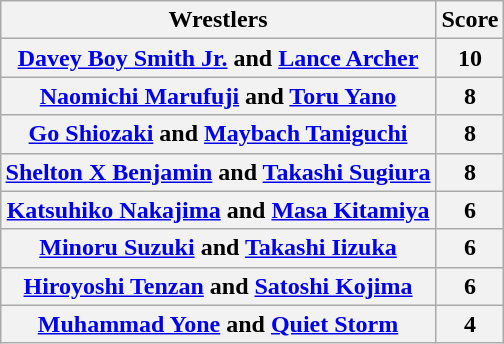<table class="wikitable" style="margin: 1em auto 1em auto">
<tr>
<th>Wrestlers</th>
<th>Score</th>
</tr>
<tr>
<th><a href='#'>Davey Boy Smith Jr.</a> and <a href='#'>Lance Archer</a> </th>
<th>10</th>
</tr>
<tr>
<th><a href='#'>Naomichi Marufuji</a> and <a href='#'>Toru Yano</a></th>
<th>8</th>
</tr>
<tr>
<th><a href='#'>Go Shiozaki</a> and <a href='#'>Maybach Taniguchi</a></th>
<th>8</th>
</tr>
<tr>
<th><a href='#'>Shelton X Benjamin</a> and <a href='#'>Takashi Sugiura</a></th>
<th>8</th>
</tr>
<tr>
<th><a href='#'>Katsuhiko Nakajima</a> and <a href='#'>Masa Kitamiya</a></th>
<th>6</th>
</tr>
<tr>
<th><a href='#'>Minoru Suzuki</a> and <a href='#'>Takashi Iizuka</a></th>
<th>6</th>
</tr>
<tr>
<th><a href='#'>Hiroyoshi Tenzan</a> and <a href='#'>Satoshi Kojima</a></th>
<th>6</th>
</tr>
<tr>
<th><a href='#'>Muhammad Yone</a> and <a href='#'>Quiet Storm</a></th>
<th>4</th>
</tr>
</table>
